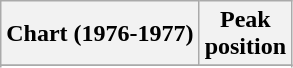<table class="wikitable sortable plainrowheaders" style="text-align:center">
<tr>
<th>Chart (1976-1977)</th>
<th>Peak<br>position</th>
</tr>
<tr>
</tr>
<tr>
</tr>
</table>
